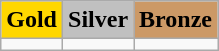<table class=wikitable>
<tr>
<td align=center bgcolor=gold> <strong>Gold</strong></td>
<td align=center bgcolor=silver> <strong>Silver</strong></td>
<td align=center bgcolor=cc9966> <strong>Bronze</strong></td>
</tr>
<tr>
<td></td>
<td></td>
<td></td>
</tr>
</table>
